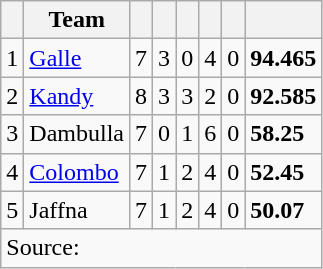<table class="wikitable">
<tr>
<th></th>
<th>Team</th>
<th></th>
<th></th>
<th></th>
<th></th>
<th></th>
<th></th>
</tr>
<tr>
<td>1</td>
<td><a href='#'>Galle</a></td>
<td>7</td>
<td>3</td>
<td>0</td>
<td>4</td>
<td>0</td>
<td><strong>94.465</strong></td>
</tr>
<tr>
<td>2</td>
<td><a href='#'>Kandy</a></td>
<td>8</td>
<td>3</td>
<td>3</td>
<td>2</td>
<td>0</td>
<td><strong>92.585</strong></td>
</tr>
<tr>
<td>3</td>
<td>Dambulla</td>
<td>7</td>
<td>0</td>
<td>1</td>
<td>6</td>
<td>0</td>
<td><strong>58.25</strong></td>
</tr>
<tr>
<td>4</td>
<td><a href='#'>Colombo</a></td>
<td>7</td>
<td>1</td>
<td>2</td>
<td>4</td>
<td>0</td>
<td><strong>52.45</strong></td>
</tr>
<tr>
<td>5</td>
<td>Jaffna</td>
<td>7</td>
<td>1</td>
<td>2</td>
<td>4</td>
<td>0</td>
<td><strong>50.07</strong></td>
</tr>
<tr>
<td colspan="8">Source: </td>
</tr>
</table>
